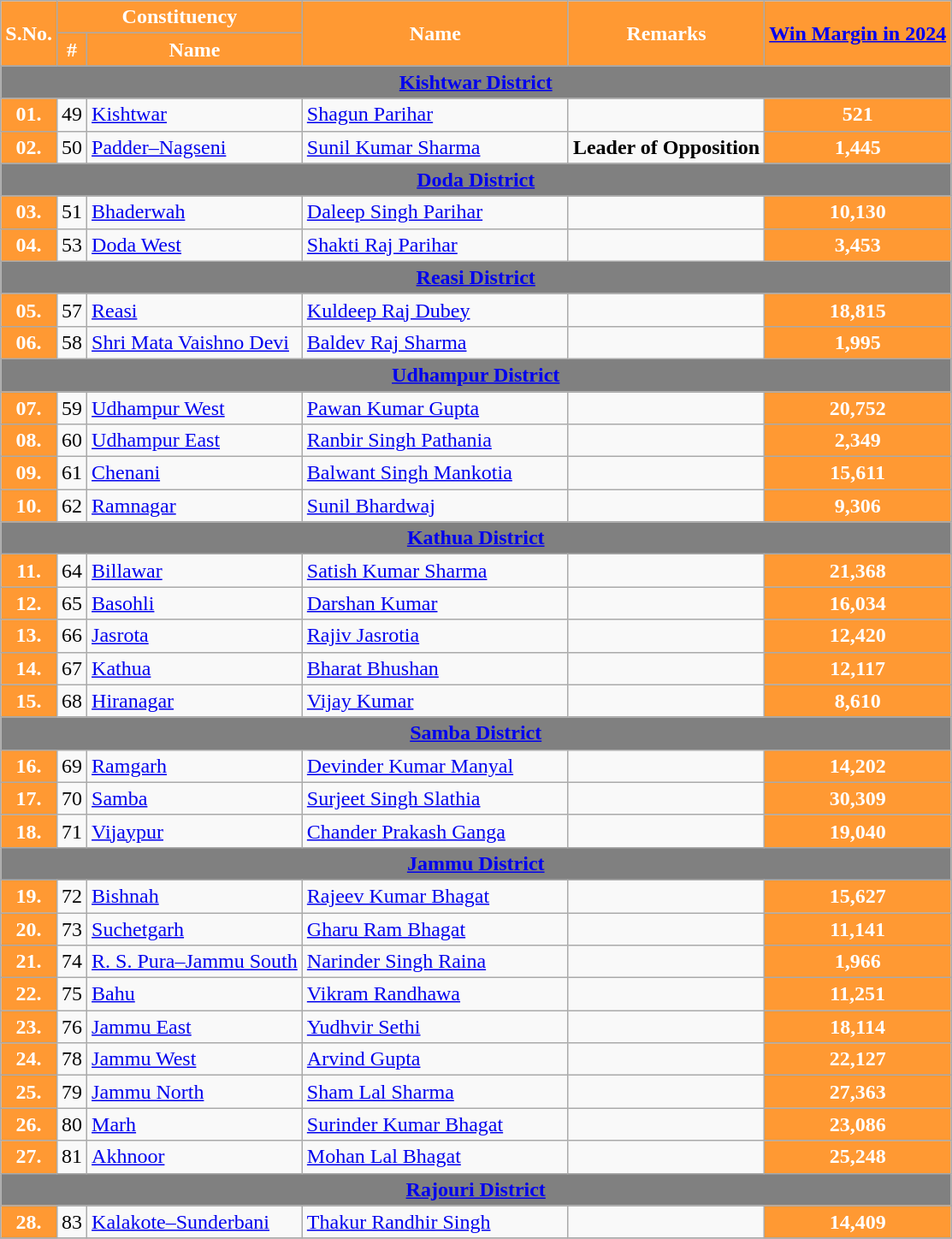<table class="wikitable sortable">
<tr>
<th style="background-color:#FF9933; color:white" rowspan=2>S.No.</th>
<th style="background-color:#FF9933; color:white" colspan=2>Constituency</th>
<th style="background-color:#FF9933; color:white;width:200px" rowspan=2>Name</th>
<th style="background-color:#FF9933; color:white" rowspan=2>Remarks</th>
<th style="background-color:#FF9933; color:white" rowspan=2><a href='#'>Win Margin in 2024</a></th>
</tr>
<tr>
<th style="background-color:#FF9933; color:white">#</th>
<th style="background-color:#FF9933; color:white">Name</th>
</tr>
<tr>
<td colspan="6" align="center" bgcolor="grey"><a href='#'><span><strong>Kishtwar District</strong></span></a></td>
</tr>
<tr>
<th style="background-color:#FF9933; color:white">01.</th>
<td>49</td>
<td><a href='#'>Kishtwar</a></td>
<td><a href='#'>Shagun Parihar</a></td>
<td></td>
<td align=center style="background-color:#FF9933; color:white"><strong>521</strong></td>
</tr>
<tr>
<th style="background-color:#FF9933; color:white">02.</th>
<td>50</td>
<td><a href='#'>Padder–Nagseni</a></td>
<td><a href='#'>Sunil Kumar Sharma</a></td>
<td><strong>Leader of Opposition</strong></td>
<td align=center style="background-color:#FF9933; color:white"><strong>1,445</strong></td>
</tr>
<tr>
<td colspan="6" align="center" bgcolor="grey"><a href='#'><span><strong>Doda District</strong></span></a></td>
</tr>
<tr>
<th style="background-color:#FF9933; color:white">03.</th>
<td>51</td>
<td><a href='#'>Bhaderwah</a></td>
<td><a href='#'>Daleep Singh Parihar</a></td>
<td></td>
<td align=center style="background-color:#FF9933; color:white"><strong>10,130</strong></td>
</tr>
<tr>
<th style="background-color:#FF9933; color:white">04.</th>
<td>53</td>
<td><a href='#'>Doda West</a></td>
<td><a href='#'>Shakti Raj Parihar</a></td>
<td></td>
<td align=center style="background-color:#FF9933; color:white"><strong>3,453</strong></td>
</tr>
<tr>
<td colspan="6" align="center" bgcolor="grey"><a href='#'><span><strong>Reasi District</strong></span></a></td>
</tr>
<tr>
<th style="background-color:#FF9933; color:white">05.</th>
<td>57</td>
<td><a href='#'>Reasi</a></td>
<td><a href='#'>Kuldeep Raj Dubey</a></td>
<td></td>
<td align=center style="background-color:#FF9933; color:white"><strong>18,815</strong></td>
</tr>
<tr>
<th style="background-color:#FF9933; color:white">06.</th>
<td>58</td>
<td><a href='#'>Shri Mata Vaishno Devi</a></td>
<td><a href='#'>Baldev Raj Sharma</a></td>
<td></td>
<td align=center style="background-color:#FF9933; color:white"><strong>1,995</strong></td>
</tr>
<tr>
<td colspan="6" align="center" bgcolor="grey"><a href='#'><span><strong>Udhampur District</strong></span></a></td>
</tr>
<tr>
<th style="background-color:#FF9933; color:white">07.</th>
<td>59</td>
<td><a href='#'>Udhampur West</a></td>
<td><a href='#'>Pawan Kumar Gupta</a></td>
<td></td>
<td align=center style="background-color:#FF9933; color:white"><strong>20,752</strong></td>
</tr>
<tr>
<th style="background-color:#FF9933; color:white">08.</th>
<td>60</td>
<td><a href='#'>Udhampur East</a></td>
<td><a href='#'>Ranbir Singh Pathania</a></td>
<td></td>
<td align=center style="background-color:#FF9933; color:white"><strong>2,349</strong></td>
</tr>
<tr>
<th style="background-color:#FF9933; color:white">09.</th>
<td>61</td>
<td><a href='#'>Chenani</a></td>
<td><a href='#'>Balwant Singh Mankotia</a></td>
<td></td>
<td align=center style="background-color:#FF9933; color:white"><strong>15,611</strong></td>
</tr>
<tr>
<th style="background-color:#FF9933; color:white">10.</th>
<td>62</td>
<td><a href='#'>Ramnagar</a></td>
<td><a href='#'>Sunil Bhardwaj</a></td>
<td></td>
<td align=center style="background-color:#FF9933; color:white"><strong>9,306</strong></td>
</tr>
<tr>
<td colspan="6" align="center" bgcolor="grey"><a href='#'><span><strong>Kathua District</strong></span></a></td>
</tr>
<tr>
<th style="background-color:#FF9933; color:white">11.</th>
<td>64</td>
<td><a href='#'>Billawar</a></td>
<td><a href='#'>Satish Kumar Sharma</a></td>
<td></td>
<td align=center style="background-color:#FF9933; color:white"><strong>21,368</strong></td>
</tr>
<tr>
<th style="background-color:#FF9933; color:white">12.</th>
<td>65</td>
<td><a href='#'>Basohli</a></td>
<td><a href='#'>Darshan Kumar</a></td>
<td></td>
<td align=center style="background-color:#FF9933; color:white"><strong>16,034</strong></td>
</tr>
<tr>
<th style="background-color:#FF9933; color:white">13.</th>
<td>66</td>
<td><a href='#'>Jasrota</a></td>
<td><a href='#'>Rajiv Jasrotia</a></td>
<td></td>
<td align=center style="background-color:#FF9933; color:white"><strong>12,420</strong></td>
</tr>
<tr>
<th style="background-color:#FF9933; color:white">14.</th>
<td>67</td>
<td><a href='#'>Kathua</a></td>
<td><a href='#'>Bharat Bhushan</a></td>
<td></td>
<td align=center style="background-color:#FF9933; color:white"><strong>12,117</strong></td>
</tr>
<tr>
<th style="background-color:#FF9933; color:white">15.</th>
<td>68</td>
<td><a href='#'>Hiranagar</a></td>
<td><a href='#'>Vijay Kumar</a></td>
<td></td>
<td align=center style="background-color:#FF9933; color:white"><strong>8,610</strong></td>
</tr>
<tr>
<td colspan="6" align="center" bgcolor="grey"><a href='#'><span><strong>Samba District</strong></span></a></td>
</tr>
<tr>
<th style="background-color:#FF9933; color:white">16.</th>
<td>69</td>
<td><a href='#'>Ramgarh</a></td>
<td><a href='#'>Devinder Kumar Manyal</a></td>
<td></td>
<td align=center style="background-color:#FF9933; color:white"><strong>14,202</strong></td>
</tr>
<tr>
<th style="background-color:#FF9933; color:white">17.</th>
<td>70</td>
<td><a href='#'>Samba</a></td>
<td><a href='#'>Surjeet Singh Slathia</a></td>
<td></td>
<td align=center style="background-color:#FF9933; color:white"><strong>30,309</strong></td>
</tr>
<tr>
<th style="background-color:#FF9933; color:white">18.</th>
<td>71</td>
<td><a href='#'>Vijaypur</a></td>
<td><a href='#'>Chander Prakash Ganga</a></td>
<td></td>
<td align=center style="background-color:#FF9933; color:white"><strong>19,040</strong></td>
</tr>
<tr>
<td colspan="6" align="center" bgcolor="grey"><a href='#'><span><strong>Jammu District</strong></span></a></td>
</tr>
<tr>
<th style="background-color:#FF9933; color:white">19.</th>
<td>72</td>
<td><a href='#'>Bishnah</a></td>
<td><a href='#'>Rajeev Kumar Bhagat</a></td>
<td></td>
<td align=center style="background-color:#FF9933; color:white"><strong>15,627</strong></td>
</tr>
<tr>
<th style="background-color:#FF9933; color:white">20.</th>
<td>73</td>
<td><a href='#'>Suchetgarh</a></td>
<td><a href='#'>Gharu Ram Bhagat</a></td>
<td></td>
<td align=center style="background-color:#FF9933; color:white"><strong>11,141</strong></td>
</tr>
<tr>
<th style="background-color:#FF9933; color:white">21.</th>
<td>74</td>
<td><a href='#'>R. S. Pura–Jammu South</a></td>
<td><a href='#'>Narinder Singh Raina</a></td>
<td></td>
<td align=center style="background-color:#FF9933; color:white"><strong>1,966</strong></td>
</tr>
<tr>
<th style="background-color:#FF9933; color:white">22.</th>
<td>75</td>
<td><a href='#'>Bahu</a></td>
<td><a href='#'>Vikram Randhawa</a></td>
<td></td>
<td align=center style="background-color:#FF9933; color:white"><strong>11,251</strong></td>
</tr>
<tr>
<th style="background-color:#FF9933; color:white">23.</th>
<td>76</td>
<td><a href='#'>Jammu East</a></td>
<td><a href='#'>Yudhvir Sethi</a></td>
<td></td>
<td align=center style="background-color:#FF9933; color:white"><strong>18,114</strong></td>
</tr>
<tr>
<th style="background-color:#FF9933; color:white">24.</th>
<td>78</td>
<td><a href='#'>Jammu West</a></td>
<td><a href='#'>Arvind Gupta</a></td>
<td></td>
<td align=center style="background-color:#FF9933; color:white"><strong>22,127</strong></td>
</tr>
<tr>
<th style="background-color:#FF9933; color:white">25.</th>
<td>79</td>
<td><a href='#'>Jammu North</a></td>
<td><a href='#'>Sham Lal Sharma</a></td>
<td></td>
<td align=center style="background-color:#FF9933; color:white"><strong>27,363</strong></td>
</tr>
<tr>
<th style="background-color:#FF9933; color:white">26.</th>
<td>80</td>
<td><a href='#'>Marh</a></td>
<td><a href='#'>Surinder Kumar Bhagat</a></td>
<td></td>
<td align=center style="background-color:#FF9933; color:white"><strong>23,086</strong></td>
</tr>
<tr>
<th style="background-color:#FF9933; color:white">27.</th>
<td>81</td>
<td><a href='#'>Akhnoor</a></td>
<td><a href='#'>Mohan Lal Bhagat</a></td>
<td></td>
<td align=center style="background-color:#FF9933; color:white"><strong>25,248</strong></td>
</tr>
<tr>
<td colspan="6" align="center" bgcolor="grey"><a href='#'><span><strong>Rajouri District</strong></span></a></td>
</tr>
<tr>
<th style="background-color:#FF9933; color:white">28.</th>
<td>83</td>
<td><a href='#'>Kalakote–Sunderbani</a></td>
<td><a href='#'>Thakur Randhir Singh</a></td>
<td></td>
<td align=center style="background-color:#FF9933; color:white"><strong>14,409</strong></td>
</tr>
<tr>
</tr>
</table>
